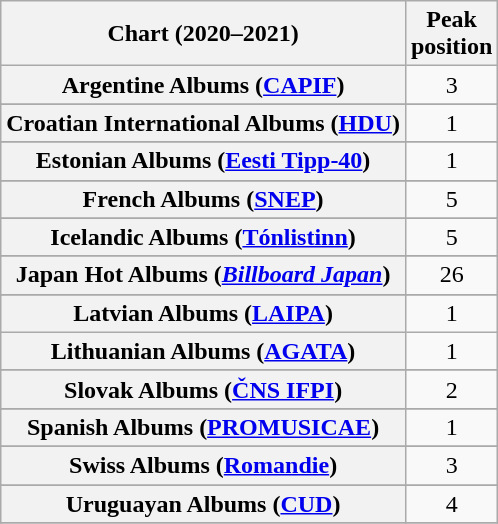<table class="wikitable sortable plainrowheaders" style="text-align:center">
<tr>
<th scope="col">Chart (2020–2021)</th>
<th scope="col">Peak<br>position</th>
</tr>
<tr>
<th scope="row">Argentine Albums (<a href='#'>CAPIF</a>)</th>
<td>3</td>
</tr>
<tr>
</tr>
<tr>
</tr>
<tr>
</tr>
<tr>
</tr>
<tr>
</tr>
<tr>
<th scope="row">Croatian International Albums (<a href='#'>HDU</a>)</th>
<td>1</td>
</tr>
<tr>
</tr>
<tr>
</tr>
<tr>
</tr>
<tr>
<th scope="row">Estonian Albums (<a href='#'>Eesti Tipp-40</a>)</th>
<td>1</td>
</tr>
<tr>
</tr>
<tr>
<th scope="row">French Albums (<a href='#'>SNEP</a>)</th>
<td>5</td>
</tr>
<tr>
</tr>
<tr>
</tr>
<tr>
</tr>
<tr>
<th scope="row">Icelandic Albums (<a href='#'>Tónlistinn</a>)</th>
<td>5</td>
</tr>
<tr>
</tr>
<tr>
</tr>
<tr>
<th scope="row">Japan Hot Albums (<em><a href='#'>Billboard Japan</a></em>)</th>
<td>26</td>
</tr>
<tr>
</tr>
<tr>
<th scope="row">Latvian Albums (<a href='#'>LAIPA</a>)</th>
<td>1</td>
</tr>
<tr>
<th scope="row">Lithuanian Albums (<a href='#'>AGATA</a>)</th>
<td>1</td>
</tr>
<tr>
</tr>
<tr>
</tr>
<tr>
</tr>
<tr>
</tr>
<tr>
</tr>
<tr>
<th scope="row">Slovak Albums (<a href='#'>ČNS IFPI</a>)</th>
<td>2</td>
</tr>
<tr>
</tr>
<tr>
<th scope="row">Spanish Albums (<a href='#'>PROMUSICAE</a>)</th>
<td>1</td>
</tr>
<tr>
</tr>
<tr>
</tr>
<tr>
<th scope="row">Swiss Albums (<a href='#'>Romandie</a>)</th>
<td>3</td>
</tr>
<tr>
</tr>
<tr>
<th scope="row">Uruguayan Albums (<a href='#'>CUD</a>)</th>
<td>4</td>
</tr>
<tr>
</tr>
</table>
